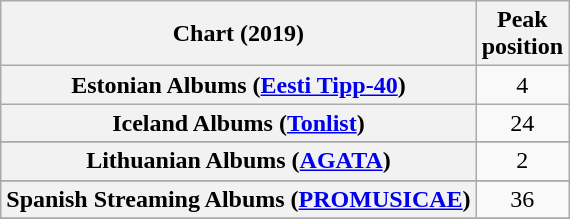<table class="wikitable sortable plainrowheaders" style="text-align:center">
<tr>
<th scope="col">Chart (2019)</th>
<th scope="col">Peak<br>position</th>
</tr>
<tr>
<th scope="row">Estonian Albums (<a href='#'>Eesti Tipp-40</a>)</th>
<td>4</td>
</tr>
<tr>
<th scope="row">Iceland Albums (<a href='#'>Tonlist</a>)</th>
<td>24</td>
</tr>
<tr>
</tr>
<tr>
<th scope="row">Lithuanian Albums (<a href='#'>AGATA</a>)</th>
<td>2</td>
</tr>
<tr>
</tr>
<tr>
<th scope="row">Spanish Streaming Albums (<a href='#'>PROMUSICAE</a>)</th>
<td>36</td>
</tr>
<tr>
</tr>
<tr>
</tr>
</table>
